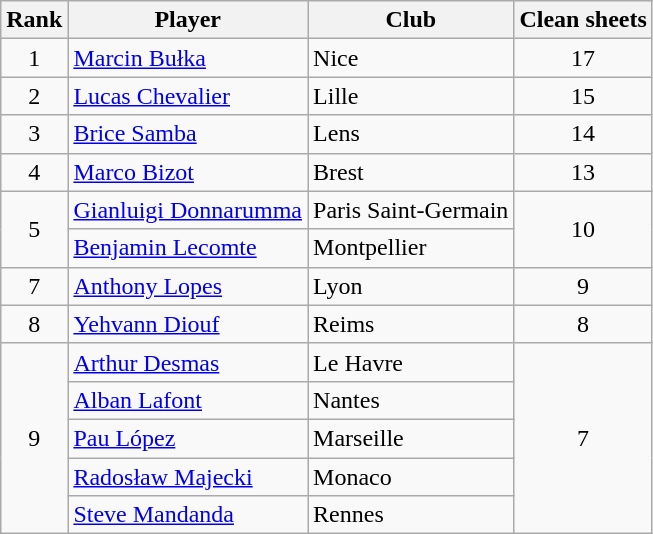<table class="wikitable" style="text-align:center">
<tr>
<th>Rank</th>
<th>Player</th>
<th>Club</th>
<th>Clean sheets</th>
</tr>
<tr>
<td>1</td>
<td align="left"> <a href='#'>Marcin Bułka</a></td>
<td align="left">Nice</td>
<td>17</td>
</tr>
<tr>
<td>2</td>
<td align="left"> <a href='#'>Lucas Chevalier</a></td>
<td align="left">Lille</td>
<td>15</td>
</tr>
<tr>
<td>3</td>
<td align="left"> <a href='#'>Brice Samba</a></td>
<td align="left">Lens</td>
<td>14</td>
</tr>
<tr>
<td>4</td>
<td align="left"> <a href='#'>Marco Bizot</a></td>
<td align="left">Brest</td>
<td>13</td>
</tr>
<tr>
<td rowspan="2">5</td>
<td align="left"> <a href='#'>Gianluigi Donnarumma</a></td>
<td align="left">Paris Saint-Germain</td>
<td rowspan="2">10</td>
</tr>
<tr>
<td align="left"> <a href='#'>Benjamin Lecomte</a></td>
<td align="left">Montpellier</td>
</tr>
<tr>
<td>7</td>
<td align="left"> <a href='#'>Anthony Lopes</a></td>
<td align="left">Lyon</td>
<td>9</td>
</tr>
<tr>
<td>8</td>
<td align="left"> <a href='#'>Yehvann Diouf</a></td>
<td align="left">Reims</td>
<td>8</td>
</tr>
<tr>
<td rowspan="5">9</td>
<td align="left"> <a href='#'>Arthur Desmas</a></td>
<td align="left">Le Havre</td>
<td rowspan="5">7</td>
</tr>
<tr>
<td align="left"> <a href='#'>Alban Lafont</a></td>
<td align="left">Nantes</td>
</tr>
<tr>
<td align="left"> <a href='#'>Pau López</a></td>
<td align="left">Marseille</td>
</tr>
<tr>
<td align="left"> <a href='#'>Radosław Majecki</a></td>
<td align="left">Monaco</td>
</tr>
<tr>
<td align="left"> <a href='#'>Steve Mandanda</a></td>
<td align="left">Rennes</td>
</tr>
</table>
